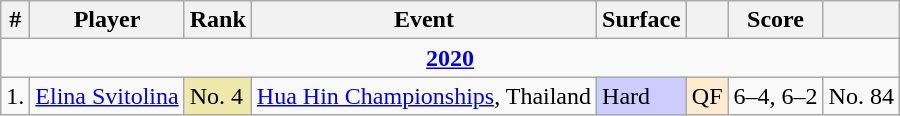<table class="wikitable sortable">
<tr>
<th>#</th>
<th>Player</th>
<th>Rank</th>
<th>Event</th>
<th>Surface</th>
<th></th>
<th class="unsortable">Score</th>
<th></th>
</tr>
<tr>
<td colspan=8 style=text-align:center><strong><a href='#'>2020</a></strong></td>
</tr>
<tr>
<td>1.</td>
<td> <a href='#'>Elina Svitolina</a></td>
<td bgcolor=eee8aa>No. 4</td>
<td><a href='#'>Hua Hin Championships</a>, Thailand</td>
<td bgcolor=ccccff>Hard</td>
<td bgcolor=ffebcd>QF</td>
<td>6–4, 6–2</td>
<td>No. 84</td>
</tr>
</table>
